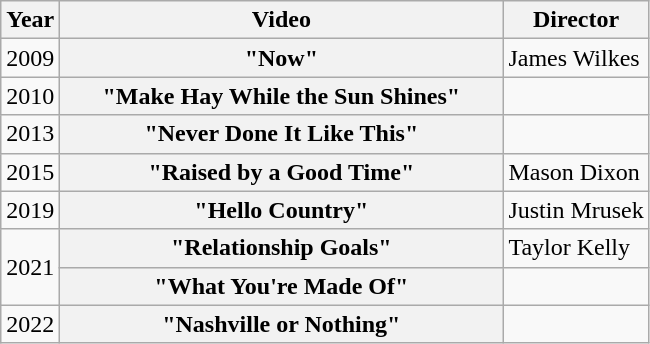<table class="wikitable plainrowheaders">
<tr>
<th>Year</th>
<th style="width:18em;">Video</th>
<th>Director</th>
</tr>
<tr>
<td>2009</td>
<th scope="row">"Now"</th>
<td>James Wilkes</td>
</tr>
<tr>
<td>2010</td>
<th scope="row">"Make Hay While the Sun Shines"</th>
<td></td>
</tr>
<tr>
<td>2013</td>
<th scope="row">"Never Done It Like This"</th>
<td></td>
</tr>
<tr>
<td>2015</td>
<th scope="row">"Raised by a Good Time"</th>
<td>Mason Dixon</td>
</tr>
<tr>
<td>2019</td>
<th scope="row">"Hello Country"</th>
<td>Justin Mrusek</td>
</tr>
<tr>
<td rowspan="2">2021</td>
<th scope="row">"Relationship Goals"</th>
<td>Taylor Kelly</td>
</tr>
<tr>
<th scope="row">"What You're Made Of"</th>
<td></td>
</tr>
<tr>
<td>2022</td>
<th scope="row">"Nashville or Nothing"</th>
<td></td>
</tr>
</table>
